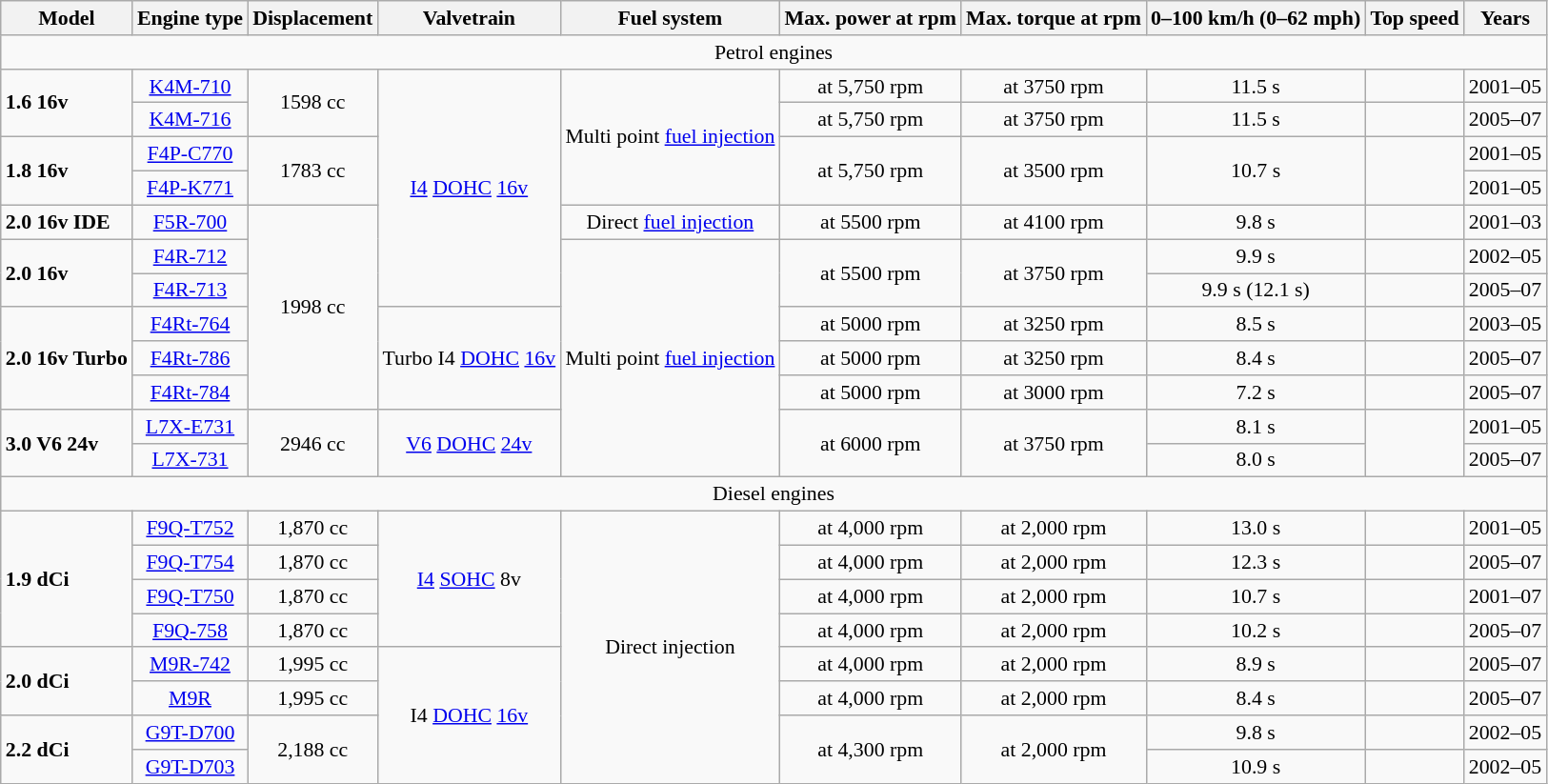<table class="wikitable" style="text-align:center; font-size:91%;">
<tr>
<th>Model</th>
<th>Engine type</th>
<th>Displacement</th>
<th>Valvetrain</th>
<th>Fuel system</th>
<th>Max. power at rpm</th>
<th>Max. torque at rpm</th>
<th>0–100 km/h (0–62 mph)</th>
<th>Top speed</th>
<th>Years</th>
</tr>
<tr>
<td colspan="10">Petrol engines</td>
</tr>
<tr>
<td rowspan="2" align="left"><strong>1.6 16v</strong></td>
<td><a href='#'>K4M-710</a></td>
<td rowspan="2">1598 cc</td>
<td rowspan="7"><a href='#'>I4</a> <a href='#'>DOHC</a> <a href='#'>16v</a></td>
<td rowspan="4">Multi point <a href='#'>fuel injection</a></td>
<td> at 5,750 rpm</td>
<td> at 3750 rpm</td>
<td>11.5 s</td>
<td></td>
<td>2001–05</td>
</tr>
<tr>
<td><a href='#'>K4M-716</a></td>
<td> at 5,750 rpm</td>
<td> at 3750 rpm</td>
<td>11.5 s</td>
<td></td>
<td>2005–07</td>
</tr>
<tr>
<td rowspan="2" align="left"><strong>1.8 16v</strong></td>
<td><a href='#'>F4P-C770</a></td>
<td rowspan="2">1783 cc</td>
<td rowspan="2"> at 5,750 rpm</td>
<td rowspan="2"> at 3500 rpm</td>
<td rowspan="2">10.7 s</td>
<td rowspan="2"></td>
<td>2001–05</td>
</tr>
<tr>
<td><a href='#'>F4P-K771</a></td>
<td>2001–05</td>
</tr>
<tr>
<td align="left"><strong>2.0 16v IDE</strong></td>
<td><a href='#'>F5R-700</a></td>
<td rowspan="6">1998 cc</td>
<td>Direct <a href='#'>fuel injection</a></td>
<td> at 5500 rpm</td>
<td> at 4100 rpm</td>
<td>9.8 s</td>
<td></td>
<td>2001–03</td>
</tr>
<tr>
<td rowspan="2" align="left"><strong>2.0 16v</strong></td>
<td><a href='#'>F4R-712</a></td>
<td rowspan="7">Multi point <a href='#'>fuel injection</a></td>
<td rowspan="2"> at 5500 rpm</td>
<td rowspan="2"> at 3750 rpm</td>
<td>9.9 s</td>
<td></td>
<td>2002–05</td>
</tr>
<tr>
<td><a href='#'>F4R-713</a></td>
<td>9.9 s (12.1 s)</td>
<td></td>
<td>2005–07</td>
</tr>
<tr>
<td rowspan="3" align="left"><strong>2.0 16v Turbo</strong></td>
<td><a href='#'>F4Rt-764</a></td>
<td rowspan="3">Turbo I4 <a href='#'>DOHC</a> <a href='#'>16v</a></td>
<td> at 5000 rpm</td>
<td> at 3250 rpm</td>
<td>8.5 s</td>
<td></td>
<td>2003–05</td>
</tr>
<tr>
<td><a href='#'>F4Rt-786</a></td>
<td> at 5000 rpm</td>
<td> at 3250 rpm</td>
<td>8.4 s</td>
<td></td>
<td>2005–07</td>
</tr>
<tr>
<td><a href='#'>F4Rt-784</a></td>
<td> at 5000 rpm</td>
<td> at 3000 rpm</td>
<td>7.2 s</td>
<td></td>
<td>2005–07</td>
</tr>
<tr>
<td rowspan="2" align="left"><strong>3.0 V6 24v</strong></td>
<td><a href='#'>L7X-E731</a></td>
<td rowspan="2">2946 cc</td>
<td rowspan="2"><a href='#'>V6</a> <a href='#'>DOHC</a> <a href='#'>24v</a></td>
<td rowspan="2"> at 6000 rpm</td>
<td rowspan="2"> at 3750 rpm</td>
<td>8.1 s</td>
<td rowspan="2"></td>
<td>2001–05</td>
</tr>
<tr>
<td><a href='#'>L7X-731</a></td>
<td>8.0 s</td>
<td>2005–07</td>
</tr>
<tr>
<td colspan="10">Diesel engines</td>
</tr>
<tr>
<td rowspan="4" align="left"><strong>1.9 dCi</strong></td>
<td><a href='#'>F9Q-T752</a></td>
<td>1,870 cc</td>
<td rowspan="4"><a href='#'>I4</a> <a href='#'>SOHC</a> 8v</td>
<td rowspan="8">Direct injection</td>
<td> at 4,000 rpm</td>
<td> at 2,000 rpm</td>
<td>13.0 s</td>
<td></td>
<td>2001–05</td>
</tr>
<tr>
<td><a href='#'>F9Q-T754</a></td>
<td>1,870 cc</td>
<td> at 4,000 rpm</td>
<td> at 2,000 rpm</td>
<td>12.3 s</td>
<td></td>
<td>2005–07</td>
</tr>
<tr>
<td><a href='#'>F9Q-T750</a></td>
<td>1,870 cc</td>
<td> at 4,000 rpm</td>
<td> at 2,000 rpm</td>
<td>10.7 s</td>
<td></td>
<td>2001–07</td>
</tr>
<tr>
<td><a href='#'>F9Q-758</a></td>
<td>1,870 cc</td>
<td> at 4,000 rpm</td>
<td> at 2,000 rpm</td>
<td>10.2 s</td>
<td></td>
<td>2005–07</td>
</tr>
<tr>
<td rowspan="2" align="left"><strong>2.0 dCi</strong></td>
<td><a href='#'>M9R-742</a></td>
<td>1,995 cc</td>
<td rowspan="4">I4 <a href='#'>DOHC</a> <a href='#'>16v</a></td>
<td> at 4,000 rpm</td>
<td> at 2,000 rpm</td>
<td>8.9 s</td>
<td></td>
<td>2005–07</td>
</tr>
<tr>
<td><a href='#'>M9R</a></td>
<td>1,995 cc</td>
<td> at 4,000 rpm</td>
<td> at 2,000 rpm</td>
<td>8.4 s</td>
<td></td>
<td>2005–07</td>
</tr>
<tr>
<td rowspan="2" align="left"><strong>2.2 dCi</strong></td>
<td><a href='#'>G9T-D700</a></td>
<td rowspan="2">2,188 cc</td>
<td rowspan="2"> at 4,300 rpm</td>
<td rowspan="2"> at 2,000 rpm</td>
<td>9.8 s</td>
<td></td>
<td>2002–05</td>
</tr>
<tr>
<td><a href='#'>G9T-D703</a></td>
<td>10.9 s</td>
<td></td>
<td>2002–05</td>
</tr>
</table>
